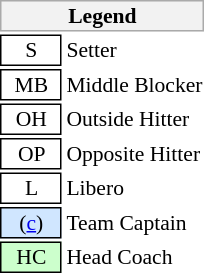<table class="toccolours" style="float: right; font-size: 90%; white-space: nowrap; valign: middle">
<tr>
<th colspan="6" style="background-color: #F2F2F2; border: 1px solid #AAAAAA;">Legend</th>
</tr>
<tr>
<td style="border: 1px solid black;" align=center>  S  </td>
<td>Setter</td>
</tr>
<tr>
<td style="border: 1px solid black;" align=center>  MB  </td>
<td>Middle Blocker</td>
</tr>
<tr>
<td style="border: 1px solid black;" align=center>  OH  </td>
<td>Outside Hitter</td>
</tr>
<tr>
<td style="border: 1px solid black;" align=center>  OP  </td>
<td>Opposite Hitter</td>
</tr>
<tr>
<td style="border: 1px solid black;" align=center>  L  </td>
<td>Libero</td>
</tr>
<tr>
<td style="background: #D0E6FF; border: 1px solid black" align=center> (<a href='#'>c</a>) </td>
<td>Team Captain</td>
</tr>
<tr>
<td style="background: #ccffcc; border: 1px solid black" align=center> HC </td>
<td>Head Coach</td>
</tr>
<tr>
</tr>
</table>
